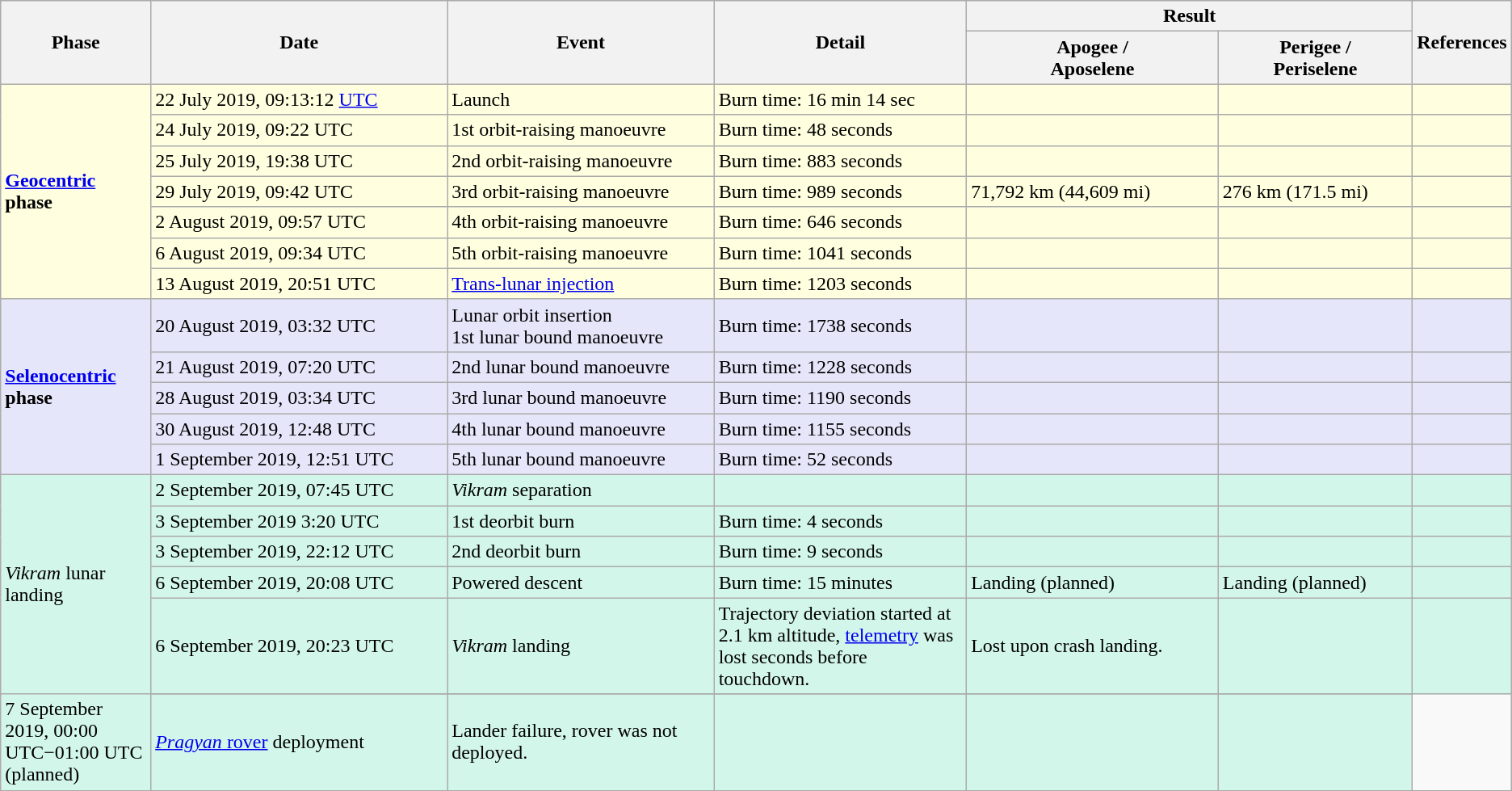<table class="wikitable">
<tr>
<th scope="col" style="width:10%;" rowspan="2">Phase</th>
<th scope="col" style="width:20%;" rowspan="2">Date</th>
<th scope="col" style="width:18%;" rowspan="2">Event</th>
<th scope="col" style="width:17%;" rowspan="2">Detail</th>
<th scope="col" style="width:30%;" colspan="2">Result</th>
<th scope="col" style="width:5%;" rowspan="2">References</th>
</tr>
<tr>
<th scope="col" align="center">Apogee /<br>Aposelene</th>
<th scope="col" align="center">Perigee /<br>Periselene</th>
</tr>
<tr style="background:#ffffe0;">
<td scope="row" rowspan="7"><strong><a href='#'>Geocentric</a> phase</strong></td>
<td>22 July 2019, 09:13:12 <a href='#'>UTC</a></td>
<td>Launch</td>
<td>Burn time: 16 min 14 sec</td>
<td></td>
<td></td>
<td></td>
</tr>
<tr style="background:#ffffe0;">
<td>24 July 2019, 09:22 UTC</td>
<td>1st orbit-raising manoeuvre</td>
<td>Burn time: 48 seconds</td>
<td></td>
<td></td>
<td></td>
</tr>
<tr style="background:#ffffe0;">
<td>25 July 2019, 19:38 UTC</td>
<td>2nd orbit-raising manoeuvre</td>
<td>Burn time: 883 seconds</td>
<td></td>
<td></td>
<td></td>
</tr>
<tr style="background:#ffffe0;">
<td>29 July 2019, 09:42 UTC</td>
<td>3rd orbit-raising manoeuvre</td>
<td>Burn time: 989 seconds</td>
<td>71,792 km (44,609 mi)</td>
<td>276 km (171.5 mi)</td>
<td></td>
</tr>
<tr style="background:#ffffe0;">
<td>2 August 2019, 09:57 UTC</td>
<td>4th orbit-raising manoeuvre</td>
<td>Burn time: 646 seconds</td>
<td></td>
<td></td>
<td></td>
</tr>
<tr style="background:#ffffe0;">
<td>6 August 2019, 09:34 UTC</td>
<td>5th orbit-raising manoeuvre</td>
<td>Burn time: 1041 seconds</td>
<td></td>
<td></td>
<td></td>
</tr>
<tr style="background:#ffffe0;">
<td>13 August 2019, 20:51 UTC</td>
<td><a href='#'>Trans-lunar injection</a></td>
<td>Burn time: 1203 seconds</td>
<td></td>
<td></td>
<td></td>
</tr>
<tr style="background:#E6E6FA;">
<td scope="row" rowspan="5"><strong><a href='#'>Selenocentric</a> phase</strong></td>
<td>20 August 2019, 03:32 UTC</td>
<td>Lunar orbit insertion<br>1st lunar bound manoeuvre</td>
<td>Burn time: 1738 seconds</td>
<td></td>
<td></td>
<td></td>
</tr>
<tr style="background:#E6E6FA;">
<td>21 August 2019, 07:20 UTC</td>
<td>2nd lunar bound manoeuvre</td>
<td>Burn time: 1228 seconds</td>
<td></td>
<td></td>
<td></td>
</tr>
<tr style="background:#E6E6FA;">
<td>28 August 2019, 03:34 UTC</td>
<td>3rd lunar bound manoeuvre</td>
<td>Burn time: 1190 seconds</td>
<td></td>
<td></td>
<td></td>
</tr>
<tr style="background:#E6E6FA;">
<td>30 August 2019, 12:48 UTC</td>
<td>4th lunar bound manoeuvre</td>
<td>Burn time: 1155 seconds</td>
<td></td>
<td></td>
<td></td>
</tr>
<tr style="background:#E6E6FA;">
<td>1 September 2019, 12:51 UTC</td>
<td>5th lunar bound manoeuvre</td>
<td>Burn time: 52 seconds</td>
<td></td>
<td></td>
<td></td>
</tr>
<tr style="background:#D3F6EA;">
<td scope="row" rowspan="6"><em>Vikram</em> lunar landing</td>
<td>2 September 2019, 07:45 UTC</td>
<td><em>Vikram</em> separation</td>
<td></td>
<td></td>
<td></td>
<td></td>
</tr>
<tr style="background:#D3F6EA;">
<td>3 September 2019 3:20 UTC</td>
<td>1st deorbit burn</td>
<td>Burn time: 4 seconds</td>
<td></td>
<td></td>
<td></td>
</tr>
<tr style="background:#D3F6EA;">
<td>3 September 2019, 22:12 UTC</td>
<td>2nd deorbit burn</td>
<td>Burn time: 9 seconds</td>
<td></td>
<td></td>
<td></td>
</tr>
<tr style="background:#D3F6EA;">
<td>6 September 2019, 20:08 UTC</td>
<td>Powered descent</td>
<td>Burn time: 15 minutes</td>
<td>Landing (planned)</td>
<td>Landing (planned)</td>
<td></td>
</tr>
<tr style="background:#D3F6EA;">
<td>6 September 2019, 20:23 UTC</td>
<td><em>Vikram</em> landing</td>
<td>Trajectory deviation started at 2.1 km altitude, <a href='#'>telemetry</a> was lost seconds before touchdown.</td>
<td>Lost upon crash landing.</td>
<td></td>
<td></td>
</tr>
<tr>
</tr>
<tr style="background:#D3F6EA;">
<td>7 September 2019, 00:00 UTC−01:00 UTC (planned)</td>
<td><a href='#'><em>Pragyan</em> rover</a> deployment</td>
<td>Lander failure, rover was not deployed.</td>
<td></td>
<td></td>
<td></td>
</tr>
<tr>
</tr>
</table>
